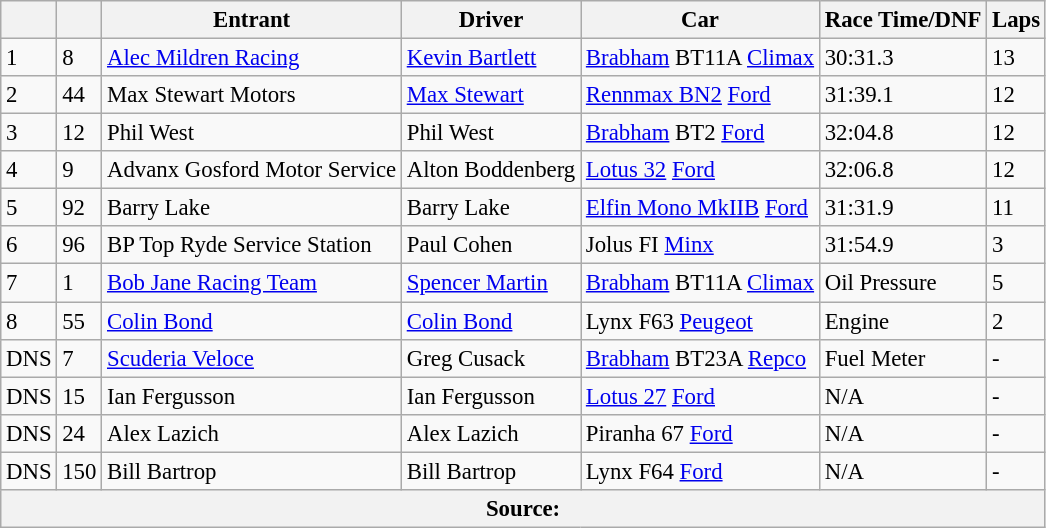<table class="wikitable" style="text-align: left; font-size: 95%;">
<tr>
<th></th>
<th></th>
<th>Entrant</th>
<th>Driver</th>
<th>Car</th>
<th>Race Time/DNF</th>
<th>Laps</th>
</tr>
<tr>
<td>1</td>
<td>8</td>
<td><a href='#'>Alec Mildren Racing</a></td>
<td><a href='#'>Kevin Bartlett</a></td>
<td><a href='#'>Brabham</a> BT11A <a href='#'>Climax</a></td>
<td>30:31.3</td>
<td>13</td>
</tr>
<tr>
<td>2</td>
<td>44</td>
<td>Max Stewart Motors</td>
<td><a href='#'>Max Stewart</a></td>
<td><a href='#'>Rennmax BN2</a> <a href='#'>Ford</a></td>
<td>31:39.1</td>
<td>12</td>
</tr>
<tr>
<td>3</td>
<td>12</td>
<td>Phil West</td>
<td>Phil West</td>
<td><a href='#'>Brabham</a> BT2 <a href='#'>Ford</a></td>
<td>32:04.8</td>
<td>12</td>
</tr>
<tr>
<td>4</td>
<td>9</td>
<td>Advanx Gosford Motor Service</td>
<td>Alton Boddenberg</td>
<td><a href='#'>Lotus 32</a> <a href='#'>Ford</a></td>
<td>32:06.8</td>
<td>12</td>
</tr>
<tr>
<td>5</td>
<td>92</td>
<td>Barry Lake</td>
<td>Barry Lake</td>
<td><a href='#'>Elfin Mono MkIIB</a> <a href='#'>Ford</a></td>
<td>31:31.9</td>
<td>11</td>
</tr>
<tr>
<td>6</td>
<td>96</td>
<td>BP Top Ryde Service Station</td>
<td>Paul Cohen</td>
<td>Jolus FI <a href='#'>Minx</a></td>
<td>31:54.9</td>
<td>3</td>
</tr>
<tr>
<td>7</td>
<td>1</td>
<td><a href='#'>Bob Jane Racing Team</a></td>
<td><a href='#'>Spencer Martin</a></td>
<td><a href='#'>Brabham</a> BT11A <a href='#'>Climax</a></td>
<td>Oil Pressure</td>
<td>5</td>
</tr>
<tr>
<td>8</td>
<td>55</td>
<td><a href='#'>Colin Bond</a></td>
<td><a href='#'>Colin Bond</a></td>
<td>Lynx F63 <a href='#'>Peugeot</a></td>
<td>Engine</td>
<td>2</td>
</tr>
<tr>
<td>DNS</td>
<td>7</td>
<td><a href='#'>Scuderia Veloce</a></td>
<td>Greg Cusack</td>
<td><a href='#'>Brabham</a> BT23A <a href='#'>Repco</a></td>
<td>Fuel Meter</td>
<td>-</td>
</tr>
<tr>
<td>DNS</td>
<td>15</td>
<td>Ian Fergusson</td>
<td>Ian Fergusson</td>
<td><a href='#'>Lotus 27</a> <a href='#'>Ford</a></td>
<td>N/A</td>
<td>-</td>
</tr>
<tr>
<td>DNS</td>
<td>24</td>
<td>Alex Lazich</td>
<td>Alex Lazich</td>
<td>Piranha 67 <a href='#'>Ford</a></td>
<td>N/A</td>
<td>-</td>
</tr>
<tr>
<td>DNS</td>
<td>150</td>
<td>Bill Bartrop</td>
<td>Bill Bartrop</td>
<td>Lynx F64 <a href='#'>Ford</a></td>
<td>N/A</td>
<td>-</td>
</tr>
<tr>
<th colspan=7>Source:</th>
</tr>
</table>
